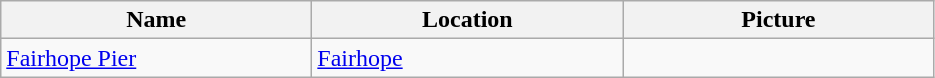<table class="wikitable">
<tr>
<th width="200px">Name</th>
<th width="200px">Location</th>
<th width="200px">Picture</th>
</tr>
<tr>
<td><a href='#'>Fairhope Pier</a></td>
<td><a href='#'>Fairhope</a></td>
<td></td>
</tr>
</table>
